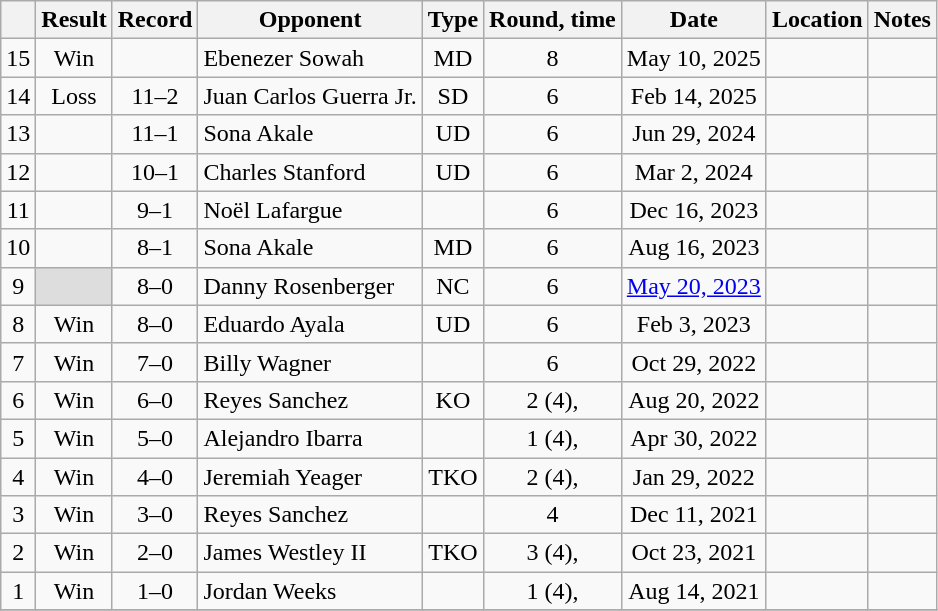<table class="wikitable" style="text-align:center">
<tr>
<th></th>
<th>Result</th>
<th>Record</th>
<th>Opponent</th>
<th>Type</th>
<th>Round, time</th>
<th>Date</th>
<th>Location</th>
<th>Notes</th>
</tr>
<tr>
<td>15</td>
<td>Win</td>
<td></td>
<td align=left>Ebenezer Sowah</td>
<td>MD</td>
<td>8</td>
<td>May 10, 2025</td>
<td align=left></td>
<td></td>
</tr>
<tr>
<td>14</td>
<td>Loss</td>
<td>11–2 </td>
<td align=left>Juan Carlos Guerra Jr.</td>
<td>SD</td>
<td>6</td>
<td>Feb 14, 2025</td>
<td align=left></td>
<td></td>
</tr>
<tr>
<td>13</td>
<td></td>
<td>11–1 </td>
<td align=left>Sona Akale</td>
<td>UD</td>
<td>6</td>
<td>Jun 29, 2024</td>
<td align=left></td>
<td></td>
</tr>
<tr>
<td>12</td>
<td></td>
<td>10–1 </td>
<td align=left>Charles Stanford</td>
<td>UD</td>
<td>6</td>
<td>Mar 2, 2024</td>
<td align=left></td>
<td></td>
</tr>
<tr>
<td>11</td>
<td></td>
<td>9–1 </td>
<td align=left>Noël Lafargue</td>
<td></td>
<td>6</td>
<td>Dec 16, 2023</td>
<td align=left></td>
<td></td>
</tr>
<tr>
<td>10</td>
<td></td>
<td>8–1 </td>
<td align=left>Sona Akale</td>
<td>MD</td>
<td>6</td>
<td>Aug 16, 2023</td>
<td align=left></td>
<td></td>
</tr>
<tr>
<td>9</td>
<td style="background:#DDD"></td>
<td>8–0 </td>
<td align=left>Danny Rosenberger</td>
<td>NC</td>
<td>6</td>
<td><a href='#'>May 20, 2023</a></td>
<td align=left></td>
<td align=left></td>
</tr>
<tr>
<td>8</td>
<td>Win</td>
<td>8–0</td>
<td align=left>Eduardo Ayala</td>
<td>UD</td>
<td>6</td>
<td>Feb 3, 2023</td>
<td align=left></td>
<td></td>
</tr>
<tr>
<td>7</td>
<td>Win</td>
<td>7–0</td>
<td align=left>Billy Wagner</td>
<td></td>
<td>6</td>
<td>Oct 29, 2022</td>
<td align=left></td>
<td></td>
</tr>
<tr>
<td>6</td>
<td>Win</td>
<td>6–0</td>
<td align=left>Reyes Sanchez</td>
<td>KO</td>
<td>2 (4), </td>
<td>Aug 20, 2022</td>
<td align=left></td>
<td></td>
</tr>
<tr>
<td>5</td>
<td>Win</td>
<td>5–0</td>
<td align=left>Alejandro Ibarra</td>
<td></td>
<td>1 (4), </td>
<td>Apr 30, 2022</td>
<td align=left></td>
<td></td>
</tr>
<tr>
<td>4</td>
<td>Win</td>
<td>4–0</td>
<td align=left>Jeremiah Yeager</td>
<td>TKO</td>
<td>2 (4), </td>
<td>Jan 29, 2022</td>
<td align=left></td>
<td></td>
</tr>
<tr>
<td>3</td>
<td>Win</td>
<td>3–0</td>
<td align=left>Reyes Sanchez</td>
<td></td>
<td>4</td>
<td>Dec 11, 2021</td>
<td align=left></td>
<td></td>
</tr>
<tr>
<td>2</td>
<td>Win</td>
<td>2–0</td>
<td align=left>James Westley II</td>
<td>TKO</td>
<td>3 (4), </td>
<td>Oct 23, 2021</td>
<td align=left></td>
<td></td>
</tr>
<tr>
<td>1</td>
<td>Win</td>
<td>1–0</td>
<td align=left>Jordan Weeks</td>
<td></td>
<td>1 (4), </td>
<td>Aug 14, 2021</td>
<td align=left></td>
<td></td>
</tr>
<tr>
</tr>
</table>
